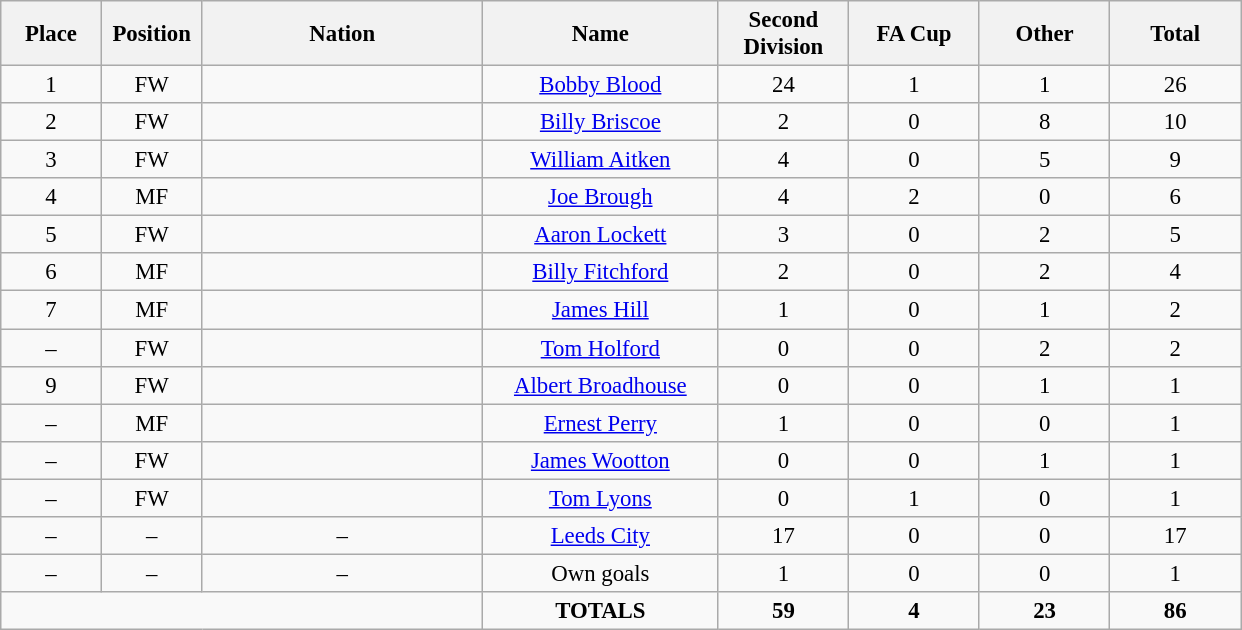<table class="wikitable" style="font-size: 95%; text-align: center;">
<tr>
<th width=60>Place</th>
<th width=60>Position</th>
<th width=180>Nation</th>
<th width=150>Name</th>
<th width=80>Second Division</th>
<th width=80>FA Cup</th>
<th width=80>Other</th>
<th width=80>Total</th>
</tr>
<tr>
<td>1</td>
<td>FW</td>
<td></td>
<td><a href='#'>Bobby Blood</a></td>
<td>24</td>
<td>1</td>
<td>1</td>
<td>26</td>
</tr>
<tr>
<td>2</td>
<td>FW</td>
<td></td>
<td><a href='#'>Billy Briscoe</a></td>
<td>2</td>
<td>0</td>
<td>8</td>
<td>10</td>
</tr>
<tr>
<td>3</td>
<td>FW</td>
<td></td>
<td><a href='#'>William Aitken</a></td>
<td>4</td>
<td>0</td>
<td>5</td>
<td>9</td>
</tr>
<tr>
<td>4</td>
<td>MF</td>
<td></td>
<td><a href='#'>Joe Brough</a></td>
<td>4</td>
<td>2</td>
<td>0</td>
<td>6</td>
</tr>
<tr>
<td>5</td>
<td>FW</td>
<td></td>
<td><a href='#'>Aaron Lockett</a></td>
<td>3</td>
<td>0</td>
<td>2</td>
<td>5</td>
</tr>
<tr>
<td>6</td>
<td>MF</td>
<td></td>
<td><a href='#'>Billy Fitchford</a></td>
<td>2</td>
<td>0</td>
<td>2</td>
<td>4</td>
</tr>
<tr>
<td>7</td>
<td>MF</td>
<td></td>
<td><a href='#'>James Hill</a></td>
<td>1</td>
<td>0</td>
<td>1</td>
<td>2</td>
</tr>
<tr>
<td>–</td>
<td>FW</td>
<td></td>
<td><a href='#'>Tom Holford</a></td>
<td>0</td>
<td>0</td>
<td>2</td>
<td>2</td>
</tr>
<tr>
<td>9</td>
<td>FW</td>
<td></td>
<td><a href='#'>Albert Broadhouse</a></td>
<td>0</td>
<td>0</td>
<td>1</td>
<td>1</td>
</tr>
<tr>
<td>–</td>
<td>MF</td>
<td></td>
<td><a href='#'>Ernest Perry</a></td>
<td>1</td>
<td>0</td>
<td>0</td>
<td>1</td>
</tr>
<tr>
<td>–</td>
<td>FW</td>
<td></td>
<td><a href='#'>James Wootton</a></td>
<td>0</td>
<td>0</td>
<td>1</td>
<td>1</td>
</tr>
<tr>
<td>–</td>
<td>FW</td>
<td></td>
<td><a href='#'>Tom Lyons</a></td>
<td>0</td>
<td>1</td>
<td>0</td>
<td>1</td>
</tr>
<tr>
<td>–</td>
<td>–</td>
<td>–</td>
<td><a href='#'>Leeds City</a></td>
<td>17</td>
<td>0</td>
<td>0</td>
<td>17</td>
</tr>
<tr>
<td>–</td>
<td>–</td>
<td>–</td>
<td>Own goals</td>
<td>1</td>
<td>0</td>
<td>0</td>
<td>1</td>
</tr>
<tr>
<td colspan="3"></td>
<td><strong>TOTALS</strong></td>
<td><strong>59</strong></td>
<td><strong>4</strong></td>
<td><strong>23</strong></td>
<td><strong>86</strong></td>
</tr>
</table>
